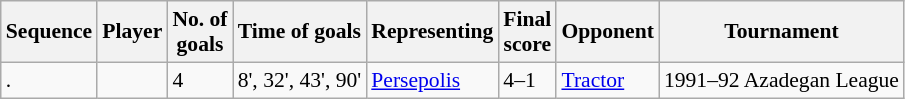<table class="wikitable sortable" style="font-size:90%;">
<tr>
<th>Sequence<br></th>
<th>Player</th>
<th>No. of<br>goals</th>
<th>Time of goals</th>
<th>Representing</th>
<th>Final<br>score</th>
<th>Opponent</th>
<th>Tournament</th>
</tr>
<tr>
<td>.</td>
<td> </td>
<td>4</td>
<td>8', 32', 43', 90'</td>
<td><a href='#'>Persepolis</a></td>
<td>4–1</td>
<td><a href='#'>Tractor</a></td>
<td>1991–92 Azadegan League</td>
</tr>
</table>
